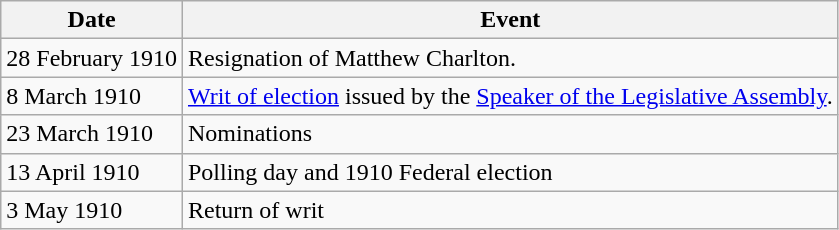<table class="wikitable">
<tr>
<th>Date</th>
<th>Event</th>
</tr>
<tr>
<td>28 February 1910</td>
<td>Resignation of Matthew Charlton.</td>
</tr>
<tr>
<td>8 March 1910</td>
<td><a href='#'>Writ of election</a> issued by the <a href='#'>Speaker of the Legislative Assembly</a>.</td>
</tr>
<tr>
<td>23 March 1910</td>
<td>Nominations</td>
</tr>
<tr>
<td>13 April 1910</td>
<td>Polling day and 1910 Federal election</td>
</tr>
<tr>
<td>3 May 1910</td>
<td>Return of writ</td>
</tr>
</table>
